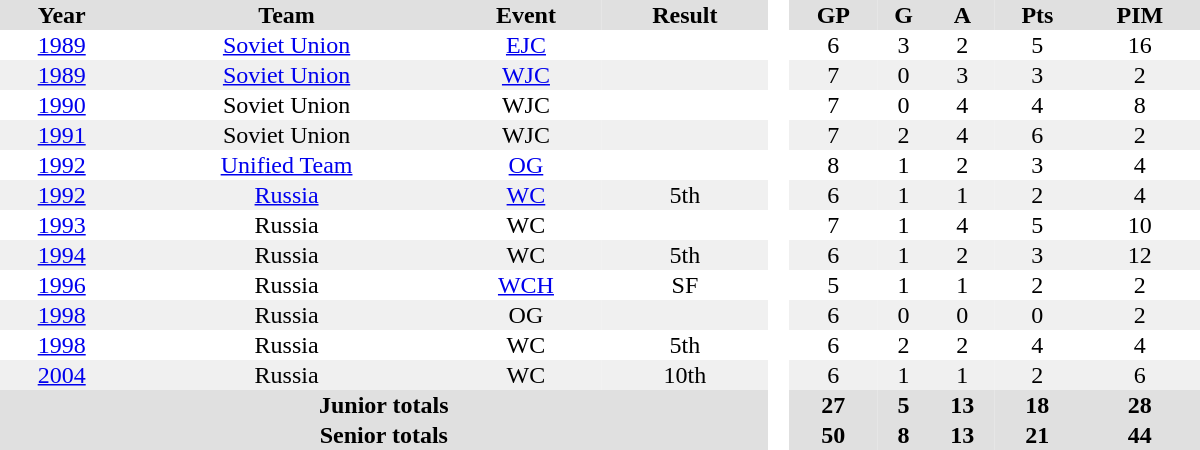<table border="0" cellpadding="1" cellspacing="0" style="text-align:center; width:50em">
<tr ALIGN="center" bgcolor="#e0e0e0">
<th>Year</th>
<th>Team</th>
<th>Event</th>
<th>Result</th>
<th ALIGN="center" rowspan="99" bgcolor="#ffffff"> </th>
<th>GP</th>
<th>G</th>
<th>A</th>
<th>Pts</th>
<th>PIM</th>
</tr>
<tr>
<td><a href='#'>1989</a></td>
<td><a href='#'>Soviet Union</a></td>
<td><a href='#'>EJC</a></td>
<td></td>
<td>6</td>
<td>3</td>
<td>2</td>
<td>5</td>
<td>16</td>
</tr>
<tr bgcolor="#f0f0f0">
<td><a href='#'>1989</a></td>
<td><a href='#'>Soviet Union</a></td>
<td><a href='#'>WJC</a></td>
<td></td>
<td>7</td>
<td>0</td>
<td>3</td>
<td>3</td>
<td>2</td>
</tr>
<tr>
<td><a href='#'>1990</a></td>
<td>Soviet Union</td>
<td>WJC</td>
<td></td>
<td>7</td>
<td>0</td>
<td>4</td>
<td>4</td>
<td>8</td>
</tr>
<tr bgcolor="#f0f0f0">
<td><a href='#'>1991</a></td>
<td>Soviet Union</td>
<td>WJC</td>
<td></td>
<td>7</td>
<td>2</td>
<td>4</td>
<td>6</td>
<td>2</td>
</tr>
<tr>
<td><a href='#'>1992</a></td>
<td><a href='#'>Unified Team</a></td>
<td><a href='#'>OG</a></td>
<td></td>
<td>8</td>
<td>1</td>
<td>2</td>
<td>3</td>
<td>4</td>
</tr>
<tr bgcolor="#f0f0f0">
<td><a href='#'>1992</a></td>
<td><a href='#'>Russia</a></td>
<td><a href='#'>WC</a></td>
<td>5th</td>
<td>6</td>
<td>1</td>
<td>1</td>
<td>2</td>
<td>4</td>
</tr>
<tr>
<td><a href='#'>1993</a></td>
<td>Russia</td>
<td>WC</td>
<td></td>
<td>7</td>
<td>1</td>
<td>4</td>
<td>5</td>
<td>10</td>
</tr>
<tr bgcolor="#f0f0f0">
<td><a href='#'>1994</a></td>
<td>Russia</td>
<td>WC</td>
<td>5th</td>
<td>6</td>
<td>1</td>
<td>2</td>
<td>3</td>
<td>12</td>
</tr>
<tr>
<td><a href='#'>1996</a></td>
<td>Russia</td>
<td><a href='#'>WCH</a></td>
<td>SF</td>
<td>5</td>
<td>1</td>
<td>1</td>
<td>2</td>
<td>2</td>
</tr>
<tr bgcolor="#f0f0f0">
<td><a href='#'>1998</a></td>
<td>Russia</td>
<td>OG</td>
<td></td>
<td>6</td>
<td>0</td>
<td>0</td>
<td>0</td>
<td>2</td>
</tr>
<tr>
<td><a href='#'>1998</a></td>
<td>Russia</td>
<td>WC</td>
<td>5th</td>
<td>6</td>
<td>2</td>
<td>2</td>
<td>4</td>
<td>4</td>
</tr>
<tr bgcolor="#f0f0f0">
<td><a href='#'>2004</a></td>
<td>Russia</td>
<td>WC</td>
<td>10th</td>
<td>6</td>
<td>1</td>
<td>1</td>
<td>2</td>
<td>6</td>
</tr>
<tr bgcolor="#e0e0e0">
<th colspan=4>Junior totals</th>
<th>27</th>
<th>5</th>
<th>13</th>
<th>18</th>
<th>28</th>
</tr>
<tr bgcolor="#e0e0e0">
<th colspan="4">Senior totals</th>
<th>50</th>
<th>8</th>
<th>13</th>
<th>21</th>
<th>44</th>
</tr>
</table>
